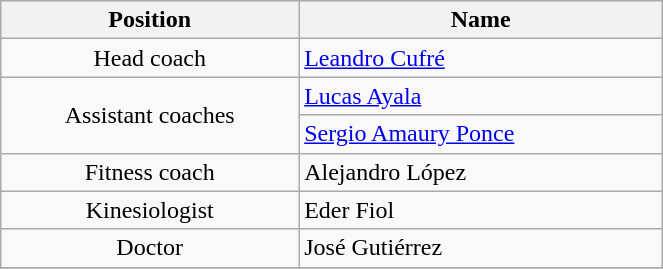<table class="wikitable" style="text-align:center; font-size:100%; width:35%">
<tr>
<th>Position</th>
<th>Name</th>
</tr>
<tr>
<td>Head coach</td>
<td align=left> <a href='#'>Leandro Cufré</a></td>
</tr>
<tr>
<td rowspan=2>Assistant coaches</td>
<td align=left> <a href='#'>Lucas Ayala</a></td>
</tr>
<tr>
<td align=left> <a href='#'>Sergio Amaury Ponce</a></td>
</tr>
<tr>
<td>Fitness coach</td>
<td align=left> Alejandro López</td>
</tr>
<tr>
<td>Kinesiologist</td>
<td align=left> Eder Fiol</td>
</tr>
<tr>
<td>Doctor</td>
<td align=left> José Gutiérrez</td>
</tr>
<tr>
</tr>
</table>
